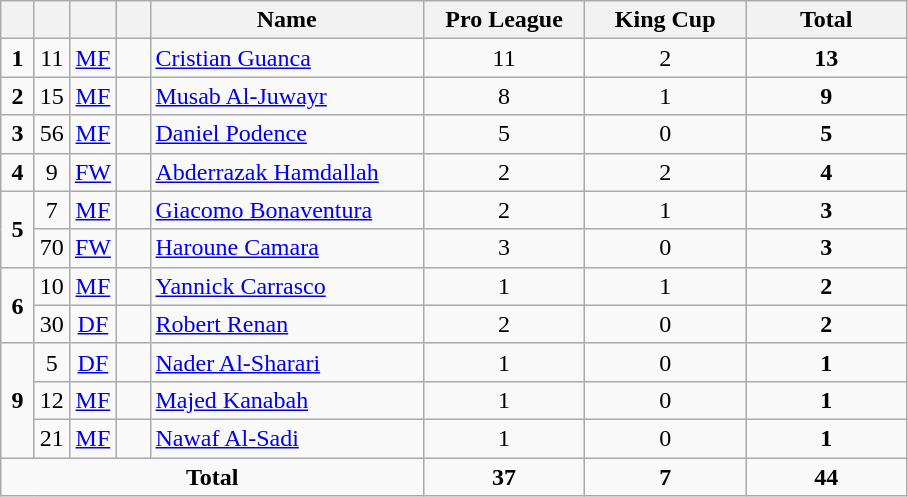<table class="wikitable" style="text-align:center">
<tr>
<th width=15></th>
<th width=15></th>
<th width=15></th>
<th width=15></th>
<th width=175>Name</th>
<th width=100>Pro League</th>
<th width=100>King Cup</th>
<th width=100>Total</th>
</tr>
<tr>
<td><strong>1</strong></td>
<td>11</td>
<td><a href='#'>MF</a></td>
<td></td>
<td align=left><a href='#'>Cristian Guanca</a></td>
<td>11</td>
<td>2</td>
<td><strong>13</strong></td>
</tr>
<tr>
<td><strong>2</strong></td>
<td>15</td>
<td><a href='#'>MF</a></td>
<td></td>
<td align=left><a href='#'>Musab Al-Juwayr</a></td>
<td>8</td>
<td>1</td>
<td><strong>9</strong></td>
</tr>
<tr>
<td><strong>3</strong></td>
<td>56</td>
<td><a href='#'>MF</a></td>
<td></td>
<td align=left><a href='#'>Daniel Podence</a></td>
<td>5</td>
<td>0</td>
<td><strong>5</strong></td>
</tr>
<tr>
<td><strong>4</strong></td>
<td>9</td>
<td><a href='#'>FW</a></td>
<td></td>
<td align=left><a href='#'>Abderrazak Hamdallah</a></td>
<td>2</td>
<td>2</td>
<td><strong>4</strong></td>
</tr>
<tr>
<td rowspan=2><strong>5</strong></td>
<td>7</td>
<td><a href='#'>MF</a></td>
<td></td>
<td align=left><a href='#'>Giacomo Bonaventura</a></td>
<td>2</td>
<td>1</td>
<td><strong>3</strong></td>
</tr>
<tr>
<td>70</td>
<td><a href='#'>FW</a></td>
<td></td>
<td align=left><a href='#'>Haroune Camara</a></td>
<td>3</td>
<td>0</td>
<td><strong>3</strong></td>
</tr>
<tr>
<td rowspan=2><strong>6</strong></td>
<td>10</td>
<td><a href='#'>MF</a></td>
<td></td>
<td align=left><a href='#'>Yannick Carrasco</a></td>
<td>1</td>
<td>1</td>
<td><strong>2</strong></td>
</tr>
<tr>
<td>30</td>
<td><a href='#'>DF</a></td>
<td></td>
<td align=left><a href='#'>Robert Renan</a></td>
<td>2</td>
<td>0</td>
<td><strong>2</strong></td>
</tr>
<tr>
<td rowspan=3><strong>9</strong></td>
<td>5</td>
<td><a href='#'>DF</a></td>
<td></td>
<td align=left><a href='#'>Nader Al-Sharari</a></td>
<td>1</td>
<td>0</td>
<td><strong>1</strong></td>
</tr>
<tr>
<td>12</td>
<td><a href='#'>MF</a></td>
<td></td>
<td align=left><a href='#'>Majed Kanabah</a></td>
<td>1</td>
<td>0</td>
<td><strong>1</strong></td>
</tr>
<tr>
<td>21</td>
<td><a href='#'>MF</a></td>
<td></td>
<td align=left><a href='#'>Nawaf Al-Sadi</a></td>
<td>1</td>
<td>0</td>
<td><strong>1</strong></td>
</tr>
<tr>
<td colspan=5><strong>Total</strong></td>
<td><strong>37</strong></td>
<td><strong>7</strong></td>
<td><strong>44</strong></td>
</tr>
</table>
